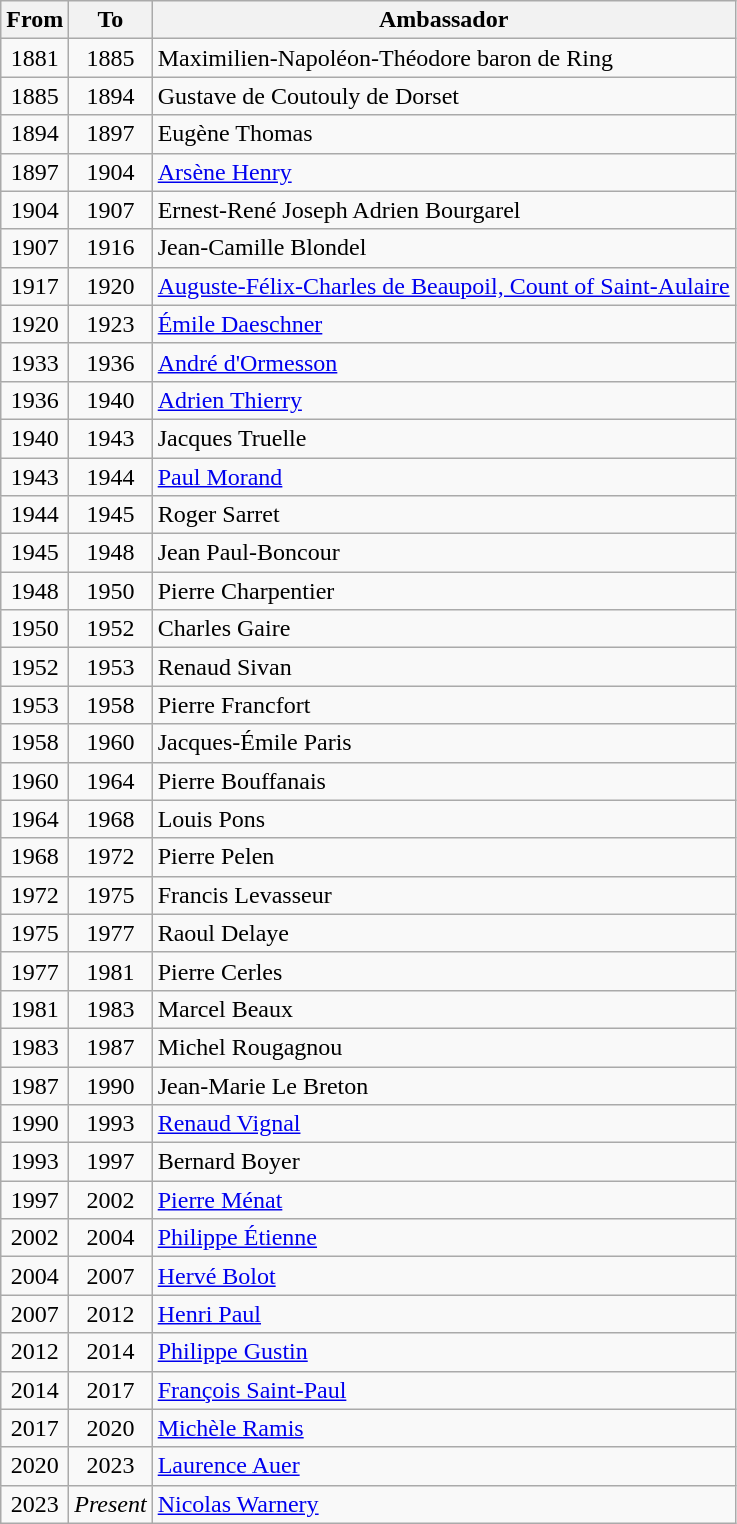<table class="wikitable centre">
<tr>
<th scope=col>From</th>
<th scope=col>To</th>
<th scope=col>Ambassador</th>
</tr>
<tr>
<td align="center">1881</td>
<td align="center">1885</td>
<td>Maximilien-Napoléon-Théodore baron de Ring</td>
</tr>
<tr>
<td align="center">1885</td>
<td align="center">1894</td>
<td>Gustave de Coutouly de Dorset</td>
</tr>
<tr>
<td align="center">1894</td>
<td align="center">1897</td>
<td>Eugène Thomas</td>
</tr>
<tr>
<td align="center">1897</td>
<td align="center">1904</td>
<td><a href='#'>Arsène Henry</a></td>
</tr>
<tr>
<td align="center">1904</td>
<td align="center">1907</td>
<td>Ernest-René Joseph Adrien Bourgarel</td>
</tr>
<tr>
<td align="center">1907</td>
<td align="center">1916</td>
<td>Jean-Camille Blondel</td>
</tr>
<tr>
<td align="center">1917</td>
<td align="center">1920</td>
<td><a href='#'>Auguste-Félix-Charles de Beaupoil, Count of Saint-Aulaire</a></td>
</tr>
<tr>
<td align="center">1920</td>
<td align="center">1923</td>
<td><a href='#'>Émile Daeschner</a></td>
</tr>
<tr>
<td align="center">1933</td>
<td align="center">1936</td>
<td><a href='#'>André d'Ormesson</a></td>
</tr>
<tr>
<td align="center">1936</td>
<td align="center">1940</td>
<td><a href='#'>Adrien Thierry</a></td>
</tr>
<tr>
<td align="center">1940</td>
<td align="center">1943</td>
<td>Jacques Truelle</td>
</tr>
<tr>
<td align="center">1943</td>
<td align="center">1944</td>
<td><a href='#'>Paul Morand</a></td>
</tr>
<tr>
<td align="center">1944</td>
<td align="center">1945</td>
<td>Roger Sarret</td>
</tr>
<tr>
<td align="center">1945</td>
<td align="center">1948</td>
<td>Jean Paul-Boncour</td>
</tr>
<tr>
<td align="center">1948</td>
<td align="center">1950</td>
<td>Pierre Charpentier</td>
</tr>
<tr>
<td align="center">1950</td>
<td align="center">1952</td>
<td>Charles Gaire</td>
</tr>
<tr>
<td align="center">1952</td>
<td align="center">1953</td>
<td>Renaud Sivan</td>
</tr>
<tr>
<td align="center">1953</td>
<td align="center">1958</td>
<td>Pierre Francfort</td>
</tr>
<tr>
<td align="center">1958</td>
<td align="center">1960</td>
<td>Jacques-Émile Paris</td>
</tr>
<tr>
<td align="center">1960</td>
<td align="center">1964</td>
<td>Pierre Bouffanais</td>
</tr>
<tr>
<td align="center">1964</td>
<td align="center">1968</td>
<td>Louis Pons</td>
</tr>
<tr>
<td align="center">1968</td>
<td align="center">1972</td>
<td>Pierre Pelen</td>
</tr>
<tr>
<td align="center">1972</td>
<td align="center">1975</td>
<td>Francis Levasseur</td>
</tr>
<tr>
<td align="center">1975</td>
<td align="center">1977</td>
<td>Raoul Delaye</td>
</tr>
<tr>
<td align="center">1977</td>
<td align="center">1981</td>
<td>Pierre Cerles</td>
</tr>
<tr>
<td align="center">1981</td>
<td align="center">1983</td>
<td>Marcel Beaux</td>
</tr>
<tr>
<td align="center">1983</td>
<td align="center">1987</td>
<td>Michel Rougagnou</td>
</tr>
<tr>
<td align="center">1987</td>
<td align="center">1990</td>
<td>Jean-Marie Le Breton</td>
</tr>
<tr>
<td align="center">1990</td>
<td align="center">1993</td>
<td><a href='#'>Renaud Vignal</a></td>
</tr>
<tr>
<td align="center">1993</td>
<td align="center">1997</td>
<td>Bernard Boyer</td>
</tr>
<tr>
<td align="center">1997</td>
<td align="center">2002</td>
<td><a href='#'>Pierre Ménat</a></td>
</tr>
<tr>
<td align="center">2002</td>
<td align="center">2004</td>
<td><a href='#'>Philippe Étienne</a></td>
</tr>
<tr>
<td align="center">2004</td>
<td align="center">2007</td>
<td><a href='#'>Hervé Bolot</a></td>
</tr>
<tr>
<td align="center">2007</td>
<td align="center">2012</td>
<td><a href='#'>Henri Paul</a></td>
</tr>
<tr>
<td align="center">2012</td>
<td align="center">2014</td>
<td><a href='#'>Philippe Gustin</a></td>
</tr>
<tr>
<td align="center">2014</td>
<td align="center">2017</td>
<td><a href='#'>François Saint-Paul</a></td>
</tr>
<tr>
<td align="center">2017</td>
<td align="center">2020</td>
<td><a href='#'>Michèle Ramis</a></td>
</tr>
<tr>
<td align="center">2020</td>
<td align="center">2023</td>
<td><a href='#'>Laurence Auer</a></td>
</tr>
<tr>
<td align="center">2023</td>
<td align="center"><em>Present</em></td>
<td><a href='#'>Nicolas Warnery</a></td>
</tr>
</table>
